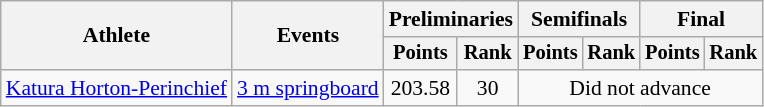<table class=wikitable style="font-size:90%">
<tr>
<th rowspan="2">Athlete</th>
<th rowspan="2">Events</th>
<th colspan="2">Preliminaries</th>
<th colspan="2">Semifinals</th>
<th colspan="2">Final</th>
</tr>
<tr style="font-size:95%">
<th>Points</th>
<th>Rank</th>
<th>Points</th>
<th>Rank</th>
<th>Points</th>
<th>Rank</th>
</tr>
<tr align=center>
<td align=left><a href='#'>Katura Horton-Perinchief</a></td>
<td align=left><a href='#'>3 m springboard</a></td>
<td>203.58</td>
<td>30</td>
<td colspan=4>Did not advance</td>
</tr>
</table>
